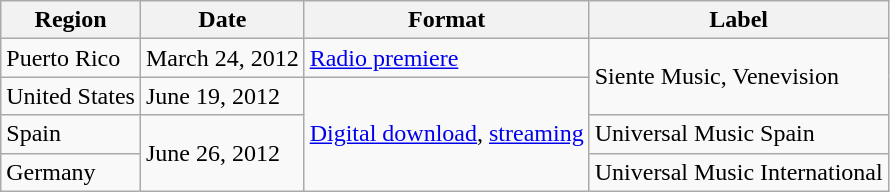<table class="wikitable">
<tr>
<th>Region</th>
<th>Date</th>
<th>Format</th>
<th>Label</th>
</tr>
<tr>
<td>Puerto Rico</td>
<td rowspan="1">March 24, 2012</td>
<td rowspan="1"><a href='#'>Radio premiere</a></td>
<td rowspan="2">Siente Music, Venevision</td>
</tr>
<tr>
<td>United States</td>
<td rowspan="1">June 19, 2012</td>
<td rowspan="3"><a href='#'>Digital download</a>, <a href='#'>streaming</a></td>
</tr>
<tr>
<td>Spain</td>
<td rowspan="2">June 26, 2012</td>
<td rowspan="1">Universal Music Spain</td>
</tr>
<tr>
<td>Germany</td>
<td rowspan="1">Universal Music International</td>
</tr>
</table>
